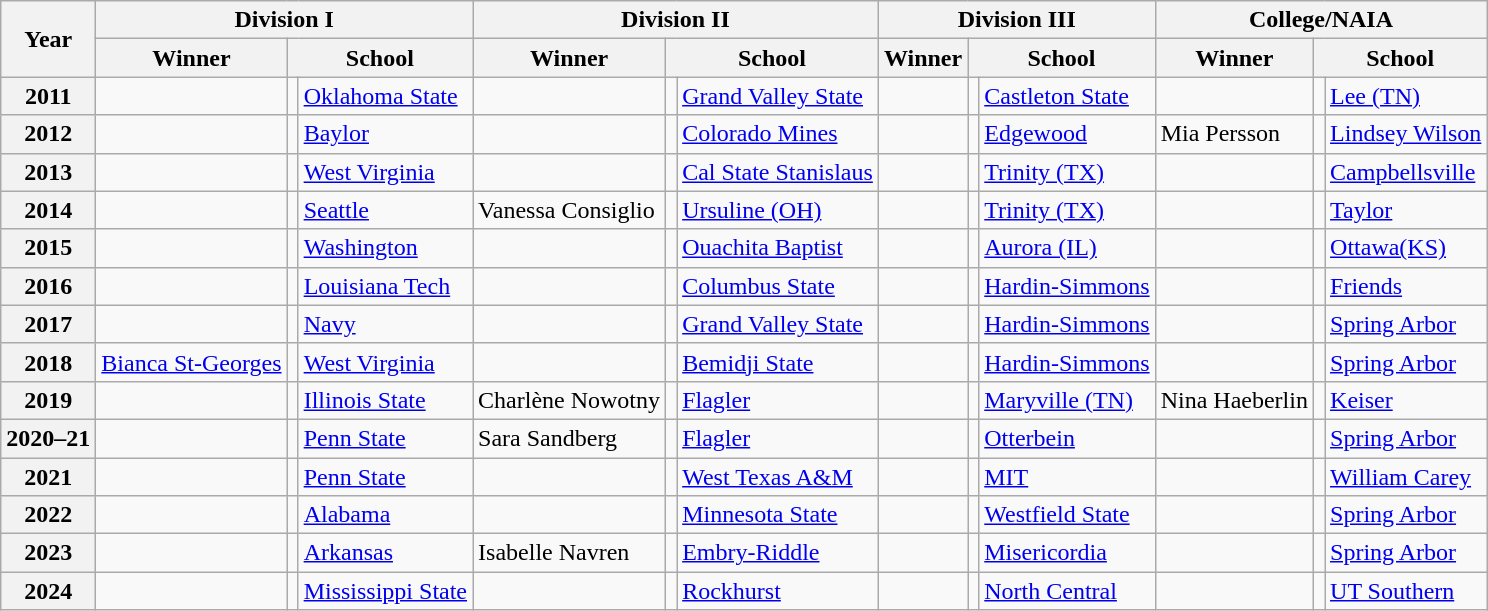<table class="wikitable sortable">
<tr>
<th scope="col" rowspan=2>Year</th>
<th scope="colgroup" colspan=3>Division I</th>
<th scope="colgroup" colspan=3>Division II</th>
<th scope="colgroup" colspan=3>Division III</th>
<th scope="colgroup" colspan=3>College/NAIA</th>
</tr>
<tr>
<th scope="col">Winner</th>
<th scope="col" colspan=2>School</th>
<th scope="col">Winner</th>
<th scope="col" colspan=2>School</th>
<th scope="col">Winner</th>
<th scope="col" colspan=2>School</th>
<th scope="col">Winner</th>
<th scope="col" colspan=2>School</th>
</tr>
<tr>
<th scope="row">2011</th>
<td></td>
<td style=></td>
<td><a href='#'>Oklahoma State</a></td>
<td></td>
<td style=></td>
<td><a href='#'>Grand Valley State</a></td>
<td></td>
<td style=></td>
<td><a href='#'>Castleton State</a></td>
<td></td>
<td style=></td>
<td><a href='#'>Lee (TN)</a></td>
</tr>
<tr>
<th scope="row">2012</th>
<td></td>
<td style=></td>
<td><a href='#'>Baylor</a></td>
<td></td>
<td style=></td>
<td><a href='#'>Colorado Mines</a></td>
<td></td>
<td style=></td>
<td><a href='#'>Edgewood</a></td>
<td data-sort-value="Persson, Mia"> Mia Persson</td>
<td style=></td>
<td><a href='#'>Lindsey Wilson</a></td>
</tr>
<tr>
<th scope="row">2013</th>
<td></td>
<td style=></td>
<td><a href='#'>West Virginia</a></td>
<td></td>
<td style=></td>
<td><a href='#'>Cal State Stanislaus</a></td>
<td></td>
<td style=></td>
<td><a href='#'>Trinity (TX)</a></td>
<td></td>
<td style=></td>
<td><a href='#'>Campbellsville</a></td>
</tr>
<tr>
<th scope="row">2014</th>
<td></td>
<td style=></td>
<td><a href='#'>Seattle</a></td>
<td data-sort-value="Consiglio, Vanessa"> Vanessa Consiglio</td>
<td style=></td>
<td><a href='#'>Ursuline (OH)</a></td>
<td></td>
<td style=></td>
<td><a href='#'>Trinity (TX)</a></td>
<td></td>
<td style=></td>
<td><a href='#'>Taylor</a></td>
</tr>
<tr>
<th scope="row">2015</th>
<td></td>
<td style=></td>
<td><a href='#'>Washington</a></td>
<td></td>
<td style=></td>
<td><a href='#'>Ouachita Baptist</a></td>
<td></td>
<td style=></td>
<td><a href='#'>Aurora (IL)</a></td>
<td></td>
<td style=></td>
<td><a href='#'>Ottawa(KS)</a></td>
</tr>
<tr>
<th scope="row">2016</th>
<td></td>
<td style=></td>
<td><a href='#'>Louisiana Tech</a></td>
<td></td>
<td style=></td>
<td><a href='#'>Columbus State</a></td>
<td></td>
<td style=></td>
<td><a href='#'>Hardin-Simmons</a></td>
<td></td>
<td style=></td>
<td><a href='#'>Friends</a></td>
</tr>
<tr>
<th scope="row">2017</th>
<td></td>
<td style=></td>
<td><a href='#'>Navy</a></td>
<td></td>
<td style=></td>
<td><a href='#'>Grand Valley State</a></td>
<td></td>
<td style=></td>
<td><a href='#'>Hardin-Simmons</a></td>
<td></td>
<td style=></td>
<td><a href='#'>Spring Arbor</a></td>
</tr>
<tr>
<th scope="row">2018</th>
<td data-sort-value="St-Georges, Bianca"> <a href='#'>Bianca St-Georges</a></td>
<td style=></td>
<td><a href='#'>West Virginia</a></td>
<td></td>
<td style=></td>
<td><a href='#'>Bemidji State</a></td>
<td></td>
<td style=></td>
<td><a href='#'>Hardin-Simmons</a></td>
<td></td>
<td style=></td>
<td><a href='#'>Spring Arbor</a></td>
</tr>
<tr>
<th scope="row">2019</th>
<td></td>
<td style=></td>
<td><a href='#'>Illinois State</a></td>
<td data-sort-value="Nowotny, Charlène"> Charlène Nowotny</td>
<td style=></td>
<td><a href='#'>Flagler</a></td>
<td></td>
<td style=></td>
<td><a href='#'>Maryville (TN)</a></td>
<td data-sort-value="Haeberlin, Nina"> Nina Haeberlin</td>
<td style=></td>
<td><a href='#'>Keiser</a></td>
</tr>
<tr>
<th scope="row">2020–21</th>
<td></td>
<td style=></td>
<td><a href='#'>Penn State</a></td>
<td data-sort-value="Sandberg, Sara"> Sara Sandberg</td>
<td style=></td>
<td><a href='#'>Flagler</a></td>
<td></td>
<td style=></td>
<td><a href='#'>Otterbein</a></td>
<td></td>
<td style=></td>
<td><a href='#'>Spring Arbor</a></td>
</tr>
<tr>
<th scope="row">2021</th>
<td></td>
<td style=></td>
<td><a href='#'>Penn State</a></td>
<td></td>
<td style=></td>
<td><a href='#'>West Texas A&M</a></td>
<td></td>
<td style=></td>
<td><a href='#'>MIT</a></td>
<td></td>
<td style=></td>
<td><a href='#'>William Carey</a></td>
</tr>
<tr –>
<th scope="row">2022</th>
<td></td>
<td style=></td>
<td><a href='#'>Alabama</a></td>
<td></td>
<td style=></td>
<td><a href='#'>Minnesota State</a></td>
<td></td>
<td style=></td>
<td><a href='#'>Westfield State</a></td>
<td></td>
<td style=></td>
<td><a href='#'>Spring Arbor</a></td>
</tr>
<tr>
<th scope="row">2023</th>
<td></td>
<td style=></td>
<td><a href='#'>Arkansas</a></td>
<td data-sort-value="Navren, Isabelle"> Isabelle Navren</td>
<td style=></td>
<td><a href='#'>Embry-Riddle</a></td>
<td></td>
<td style=></td>
<td><a href='#'>Misericordia</a></td>
<td></td>
<td style=></td>
<td><a href='#'>Spring Arbor</a></td>
</tr>
<tr>
<th scope="row">2024</th>
<td></td>
<td style=></td>
<td><a href='#'>Mississippi State</a></td>
<td> </td>
<td style=></td>
<td><a href='#'>Rockhurst</a></td>
<td></td>
<td style=></td>
<td><a href='#'>North Central</a></td>
<td> </td>
<td style=></td>
<td><a href='#'>UT Southern</a></td>
</tr>
</table>
